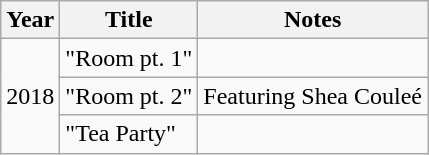<table class="wikitable">
<tr>
<th>Year</th>
<th>Title</th>
<th>Notes</th>
</tr>
<tr>
<td rowspan="3">2018</td>
<td>"Room pt. 1"</td>
<td></td>
</tr>
<tr>
<td>"Room pt. 2"</td>
<td>Featuring Shea Couleé</td>
</tr>
<tr>
<td>"Tea Party"</td>
<td></td>
</tr>
</table>
